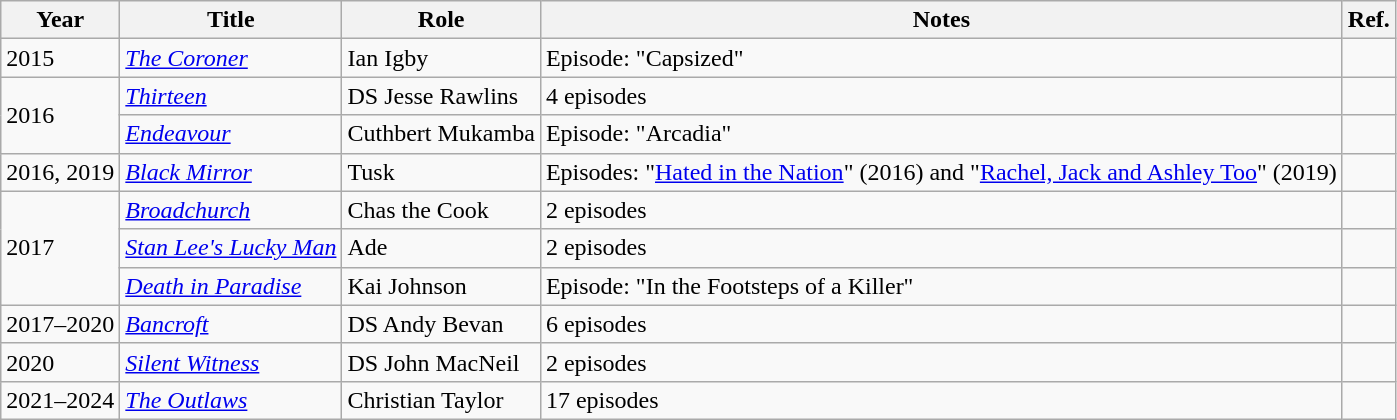<table class="wikitable sortable">
<tr>
<th>Year</th>
<th>Title</th>
<th>Role</th>
<th class="unsortable">Notes</th>
<th class="unsortable">Ref.</th>
</tr>
<tr>
<td>2015</td>
<td><em><a href='#'>The Coroner</a></em></td>
<td>Ian Igby</td>
<td>Episode: "Capsized"</td>
<td></td>
</tr>
<tr>
<td rowspan=2>2016</td>
<td><em><a href='#'>Thirteen</a></em></td>
<td>DS Jesse Rawlins</td>
<td>4 episodes</td>
<td></td>
</tr>
<tr>
<td><em><a href='#'>Endeavour</a></em></td>
<td>Cuthbert Mukamba</td>
<td>Episode: "Arcadia"</td>
<td></td>
</tr>
<tr>
<td>2016, 2019</td>
<td><em><a href='#'>Black Mirror</a></em></td>
<td>Tusk</td>
<td>Episodes: "<a href='#'>Hated in the Nation</a>" (2016) and "<a href='#'>Rachel, Jack and Ashley Too</a>" (2019)</td>
<td></td>
</tr>
<tr>
<td rowspan="3">2017</td>
<td><em><a href='#'>Broadchurch</a></em></td>
<td>Chas the Cook</td>
<td>2 episodes</td>
<td></td>
</tr>
<tr>
<td><em><a href='#'>Stan Lee's Lucky Man</a></em></td>
<td>Ade</td>
<td>2 episodes</td>
<td></td>
</tr>
<tr>
<td><em><a href='#'>Death in Paradise</a></em></td>
<td>Kai Johnson</td>
<td>Episode: "In the Footsteps of a Killer"</td>
<td></td>
</tr>
<tr>
<td>2017–2020</td>
<td><em><a href='#'>Bancroft</a></em></td>
<td>DS Andy Bevan</td>
<td>6 episodes</td>
<td></td>
</tr>
<tr>
<td>2020</td>
<td><em><a href='#'>Silent Witness</a></em></td>
<td>DS John MacNeil</td>
<td>2 episodes</td>
<td></td>
</tr>
<tr>
<td>2021–2024</td>
<td><em><a href='#'>The Outlaws</a></em></td>
<td>Christian Taylor</td>
<td>17 episodes</td>
<td></td>
</tr>
</table>
